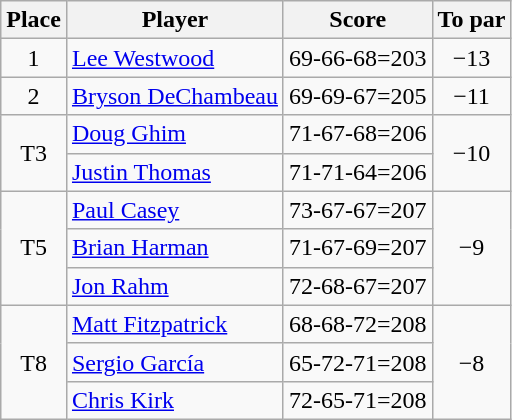<table class="wikitable">
<tr>
<th>Place</th>
<th>Player</th>
<th>Score</th>
<th>To par</th>
</tr>
<tr>
<td align=center>1</td>
<td> <a href='#'>Lee Westwood</a></td>
<td>69-66-68=203</td>
<td align=center>−13</td>
</tr>
<tr>
<td align=center>2</td>
<td> <a href='#'>Bryson DeChambeau</a></td>
<td>69-69-67=205</td>
<td align=center>−11</td>
</tr>
<tr>
<td rowspan=2 align=center>T3</td>
<td> <a href='#'>Doug Ghim</a></td>
<td>71-67-68=206</td>
<td rowspan=2 align=center>−10</td>
</tr>
<tr>
<td> <a href='#'>Justin Thomas</a></td>
<td>71-71-64=206</td>
</tr>
<tr>
<td rowspan=3 align=center>T5</td>
<td> <a href='#'>Paul Casey</a></td>
<td>73-67-67=207</td>
<td rowspan=3 align=center>−9</td>
</tr>
<tr>
<td> <a href='#'>Brian Harman</a></td>
<td>71-67-69=207</td>
</tr>
<tr>
<td> <a href='#'>Jon Rahm</a></td>
<td>72-68-67=207</td>
</tr>
<tr>
<td rowspan=3 align=center>T8</td>
<td> <a href='#'>Matt Fitzpatrick</a></td>
<td>68-68-72=208</td>
<td rowspan=3 align=center>−8</td>
</tr>
<tr>
<td> <a href='#'>Sergio García</a></td>
<td>65-72-71=208</td>
</tr>
<tr>
<td> <a href='#'>Chris Kirk</a></td>
<td>72-65-71=208</td>
</tr>
</table>
